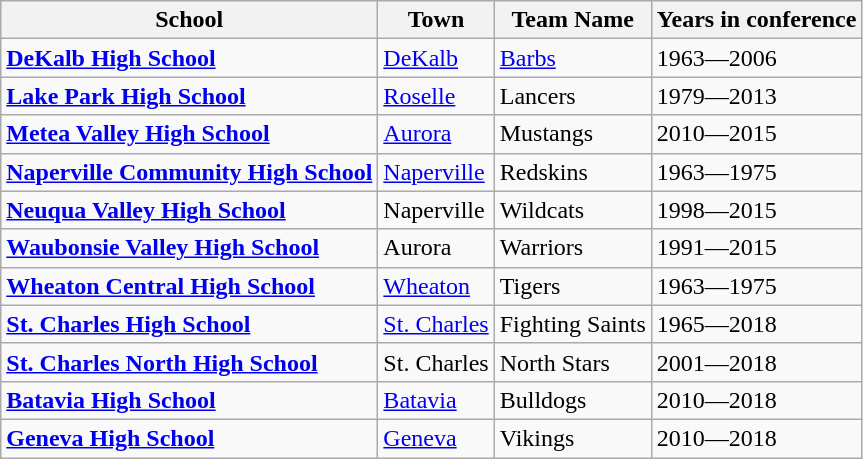<table class="wikitable">
<tr>
<th>School</th>
<th>Town</th>
<th>Team Name</th>
<th>Years in conference</th>
</tr>
<tr>
<td><strong><a href='#'>DeKalb High School</a></strong></td>
<td><a href='#'>DeKalb</a></td>
<td><a href='#'>Barbs</a></td>
<td>1963—2006 </td>
</tr>
<tr>
<td><strong><a href='#'>Lake Park High School</a></strong></td>
<td><a href='#'>Roselle</a></td>
<td>Lancers</td>
<td>1979—2013</td>
</tr>
<tr>
<td><strong><a href='#'>Metea Valley High School</a></strong></td>
<td><a href='#'>Aurora</a></td>
<td>Mustangs</td>
<td>2010—2015</td>
</tr>
<tr>
<td><strong><a href='#'>Naperville Community High School</a></strong></td>
<td><a href='#'>Naperville</a></td>
<td>Redskins</td>
<td>1963—1975</td>
</tr>
<tr>
<td><strong><a href='#'>Neuqua Valley High School</a></strong></td>
<td>Naperville</td>
<td>Wildcats</td>
<td>1998—2015</td>
</tr>
<tr>
<td><strong><a href='#'>Waubonsie Valley High School</a></strong></td>
<td>Aurora</td>
<td>Warriors</td>
<td>1991—2015</td>
</tr>
<tr>
<td><strong><a href='#'>Wheaton Central High School</a></strong></td>
<td><a href='#'>Wheaton</a></td>
<td>Tigers</td>
<td>1963—1975</td>
</tr>
<tr>
<td><strong><a href='#'>St. Charles High School</a></strong></td>
<td><a href='#'>St. Charles</a></td>
<td>Fighting Saints</td>
<td>1965—2018</td>
</tr>
<tr>
<td><strong><a href='#'>St. Charles North High School</a></strong></td>
<td>St. Charles</td>
<td>North Stars</td>
<td>2001—2018</td>
</tr>
<tr>
<td><strong><a href='#'>Batavia High School</a></strong></td>
<td><a href='#'>Batavia</a></td>
<td>Bulldogs</td>
<td>2010—2018</td>
</tr>
<tr>
<td><strong><a href='#'>Geneva High School</a></strong></td>
<td><a href='#'>Geneva</a></td>
<td>Vikings</td>
<td>2010—2018</td>
</tr>
</table>
